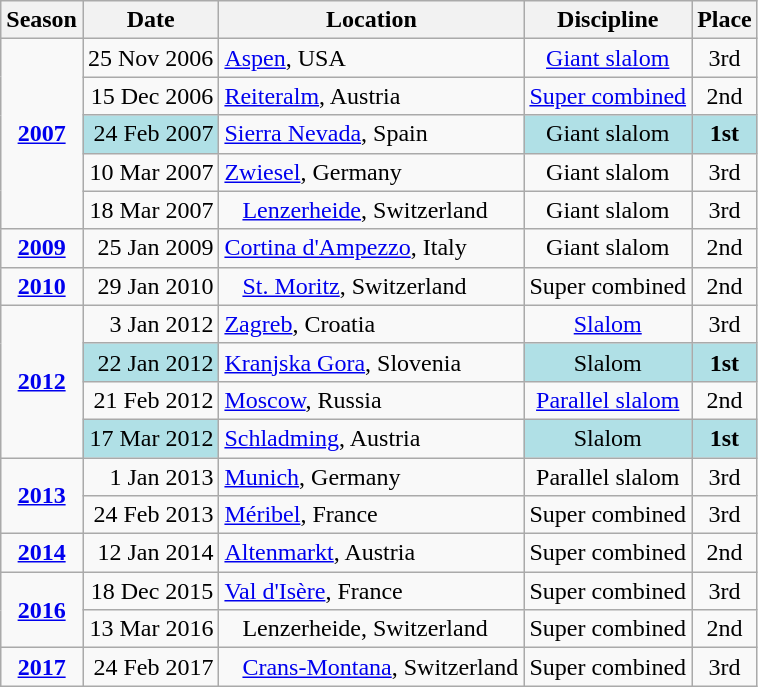<table class="wikitable">
<tr>
<th>Season</th>
<th>Date</th>
<th>Location</th>
<th>Discipline</th>
<th>Place</th>
</tr>
<tr>
<td align=center rowspan=5><strong><a href='#'>2007</a></strong></td>
<td align=right>25 Nov 2006</td>
<td> <a href='#'>Aspen</a>, USA</td>
<td align=center><a href='#'>Giant slalom</a></td>
<td align=center>3rd</td>
</tr>
<tr>
<td align=right>15 Dec 2006</td>
<td> <a href='#'>Reiteralm</a>, Austria</td>
<td align=center><a href='#'>Super combined</a></td>
<td align=center>2nd</td>
</tr>
<tr>
<td align=right bgcolor="#BOEOE6">24 Feb 2007</td>
<td> <a href='#'>Sierra Nevada</a>, Spain</td>
<td align=center bgcolor="#BOEOE6">Giant slalom</td>
<td align=center bgcolor="#BOEOE6"><strong>1st</strong></td>
</tr>
<tr>
<td align=right>10 Mar 2007</td>
<td> <a href='#'>Zwiesel</a>, Germany</td>
<td align=center>Giant slalom</td>
<td align=center>3rd</td>
</tr>
<tr>
<td align=right>18 Mar 2007</td>
<td>   <a href='#'>Lenzerheide</a>, Switzerland</td>
<td align=center>Giant slalom</td>
<td align=center>3rd</td>
</tr>
<tr>
<td align=center><strong><a href='#'>2009</a></strong></td>
<td align=right>25 Jan 2009</td>
<td> <a href='#'>Cortina d'Ampezzo</a>, Italy</td>
<td align=center>Giant slalom</td>
<td align=center>2nd</td>
</tr>
<tr>
<td align=center><strong><a href='#'>2010</a></strong></td>
<td align=right>29 Jan 2010</td>
<td>   <a href='#'>St. Moritz</a>, Switzerland</td>
<td align=center>Super combined</td>
<td align=center>2nd</td>
</tr>
<tr>
<td align=center rowspan=4><strong><a href='#'>2012</a></strong></td>
<td align=right>3 Jan 2012</td>
<td> <a href='#'>Zagreb</a>, Croatia</td>
<td align=center><a href='#'>Slalom</a></td>
<td align=center>3rd</td>
</tr>
<tr>
<td align=right bgcolor="#BOEOE6">22 Jan 2012</td>
<td> <a href='#'>Kranjska Gora</a>, Slovenia</td>
<td align=center bgcolor="#BOEOE6">Slalom</td>
<td align=center bgcolor="#BOEOE6"><strong>1st</strong></td>
</tr>
<tr>
<td align=right>21 Feb 2012</td>
<td> <a href='#'>Moscow</a>, Russia</td>
<td align=center><a href='#'>Parallel slalom</a></td>
<td align=center>2nd</td>
</tr>
<tr>
<td align=right bgcolor="#BOEOE6">17 Mar 2012</td>
<td> <a href='#'>Schladming</a>, Austria</td>
<td align=center bgcolor="#BOEOE6">Slalom</td>
<td align=center bgcolor="#BOEOE6"><strong>1st</strong></td>
</tr>
<tr>
<td align=center rowspan=2><strong><a href='#'>2013</a></strong></td>
<td align=right>1 Jan 2013</td>
<td> <a href='#'>Munich</a>, Germany</td>
<td align=center>Parallel slalom</td>
<td align=center>3rd</td>
</tr>
<tr>
<td align=right>24 Feb 2013</td>
<td> <a href='#'>Méribel</a>, France</td>
<td align=center>Super combined</td>
<td align=center>3rd</td>
</tr>
<tr>
<td align=center><strong><a href='#'>2014</a></strong></td>
<td align=right>12 Jan 2014</td>
<td align=left> <a href='#'>Altenmarkt</a>, Austria</td>
<td align=center>Super combined</td>
<td align=center>2nd</td>
</tr>
<tr>
<td align=center rowspan=2><strong><a href='#'>2016</a></strong></td>
<td align=right>18 Dec 2015</td>
<td align=left> <a href='#'>Val d'Isère</a>, France</td>
<td align=center>Super combined</td>
<td align=center>3rd</td>
</tr>
<tr>
<td align=right>13 Mar 2016</td>
<td align=left>   Lenzerheide, Switzerland</td>
<td align=center>Super combined</td>
<td align=center>2nd</td>
</tr>
<tr>
<td align=center rowspan=1><strong><a href='#'>2017</a></strong></td>
<td align=right>24 Feb 2017</td>
<td align=left>   <a href='#'>Crans-Montana</a>, Switzerland</td>
<td align=center>Super combined</td>
<td align=center>3rd</td>
</tr>
</table>
